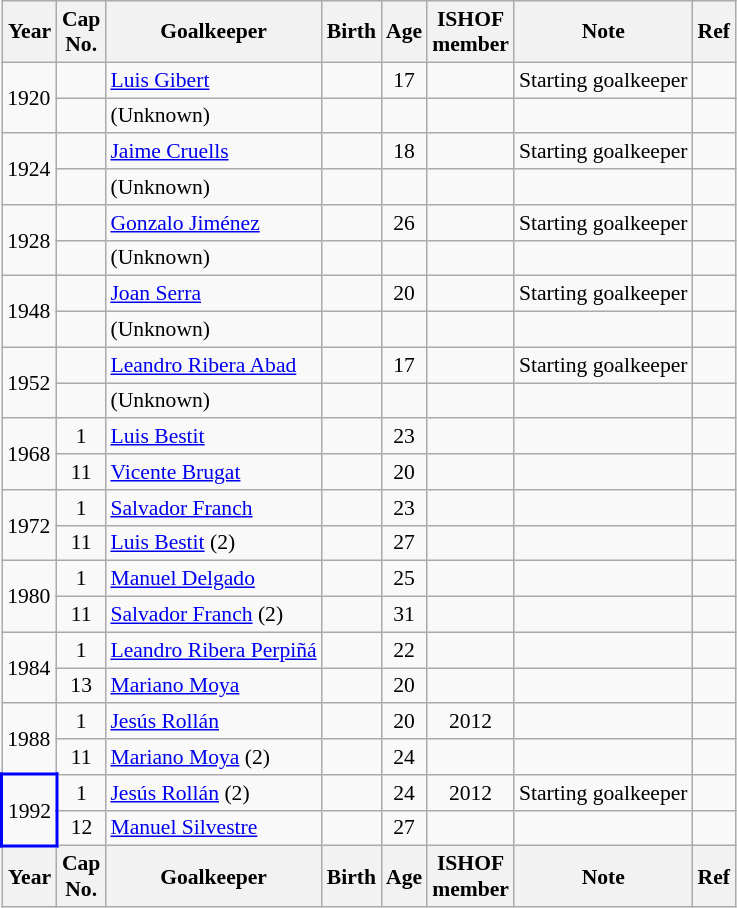<table class="wikitable sortable" style="text-align: center; font-size: 90%; margin-left: 1em;">
<tr>
<th>Year</th>
<th class="unsortable">Cap<br>No.</th>
<th>Goalkeeper</th>
<th>Birth</th>
<th>Age</th>
<th>ISHOF<br>member</th>
<th>Note</th>
<th class="unsortable">Ref</th>
</tr>
<tr>
<td rowspan="2" style="text-align: left;">1920</td>
<td></td>
<td style="text-align: left;" data-sort-value="Gibert, Luis"><a href='#'>Luis Gibert</a></td>
<td></td>
<td>17</td>
<td></td>
<td style="text-align: left;">Starting goalkeeper</td>
<td></td>
</tr>
<tr>
<td></td>
<td style="text-align: left;" data-sort-value="ZZZZZ">(Unknown)</td>
<td></td>
<td></td>
<td></td>
<td style="text-align: left;"></td>
<td></td>
</tr>
<tr>
<td rowspan="2" style="text-align: left;">1924</td>
<td></td>
<td style="text-align: left;" data-sort-value="Cruells, Jaime"><a href='#'>Jaime Cruells</a></td>
<td></td>
<td>18</td>
<td></td>
<td style="text-align: left;">Starting goalkeeper</td>
<td></td>
</tr>
<tr>
<td></td>
<td style="text-align: left;" data-sort-value="ZZZZZ">(Unknown)</td>
<td></td>
<td></td>
<td></td>
<td style="text-align: left;"></td>
<td></td>
</tr>
<tr>
<td rowspan="2" style="text-align: left;">1928</td>
<td></td>
<td style="text-align: left;" data-sort-value="Jiménez, Gonzalo"><a href='#'>Gonzalo Jiménez</a></td>
<td></td>
<td>26</td>
<td></td>
<td style="text-align: left;">Starting goalkeeper</td>
<td></td>
</tr>
<tr>
<td></td>
<td style="text-align: left;" data-sort-value="ZZZZZ">(Unknown)</td>
<td></td>
<td></td>
<td></td>
<td style="text-align: left;"></td>
<td></td>
</tr>
<tr>
<td rowspan="2" style="text-align: left;">1948</td>
<td></td>
<td style="text-align: left;" data-sort-value="Serra, Joan"><a href='#'>Joan Serra</a></td>
<td></td>
<td>20</td>
<td></td>
<td style="text-align: left;">Starting goalkeeper</td>
<td></td>
</tr>
<tr>
<td></td>
<td style="text-align: left;" data-sort-value="ZZZZZ">(Unknown)</td>
<td></td>
<td></td>
<td></td>
<td style="text-align: left;"></td>
<td></td>
</tr>
<tr>
<td rowspan="2" style="text-align: left;">1952</td>
<td></td>
<td style="text-align: left;" data-sort-value="Ribera Abad, Leandro"><a href='#'>Leandro Ribera Abad</a></td>
<td></td>
<td>17</td>
<td></td>
<td style="text-align: left;">Starting goalkeeper</td>
<td></td>
</tr>
<tr>
<td></td>
<td style="text-align: left;" data-sort-value="ZZZZZ">(Unknown)</td>
<td></td>
<td></td>
<td></td>
<td style="text-align: left;"></td>
<td></td>
</tr>
<tr>
<td rowspan="2" style="text-align: left;">1968</td>
<td>1</td>
<td style="text-align: left;" data-sort-value="Bestit, Luis"><a href='#'>Luis Bestit</a></td>
<td></td>
<td>23</td>
<td></td>
<td style="text-align: left;"></td>
<td></td>
</tr>
<tr>
<td>11</td>
<td style="text-align: left;" data-sort-value="Brugat, Vicente"><a href='#'>Vicente Brugat</a></td>
<td></td>
<td>20</td>
<td></td>
<td style="text-align: left;"></td>
<td></td>
</tr>
<tr>
<td rowspan="2" style="text-align: left;">1972</td>
<td>1</td>
<td style="text-align: left;" data-sort-value="Franch, Salvador"><a href='#'>Salvador Franch</a></td>
<td></td>
<td>23</td>
<td></td>
<td style="text-align: left;"></td>
<td></td>
</tr>
<tr>
<td>11</td>
<td style="text-align: left;" data-sort-value="Bestit, Luis"><a href='#'>Luis Bestit</a> (2)</td>
<td></td>
<td>27</td>
<td></td>
<td style="text-align: left;"></td>
<td></td>
</tr>
<tr>
<td rowspan="2" style="text-align: left;">1980</td>
<td>1</td>
<td style="text-align: left;" data-sort-value="Delgado, Manuel"><a href='#'>Manuel Delgado</a></td>
<td></td>
<td>25</td>
<td></td>
<td style="text-align: left;"></td>
<td></td>
</tr>
<tr>
<td>11</td>
<td style="text-align: left;" data-sort-value="Franch, Salvador"><a href='#'>Salvador Franch</a> (2)</td>
<td></td>
<td>31</td>
<td></td>
<td style="text-align: left;"></td>
<td></td>
</tr>
<tr>
<td rowspan="2" style="text-align: left;">1984</td>
<td>1</td>
<td style="text-align: left;" data-sort-value="Ribera Perpiñá, Leandro"><a href='#'>Leandro Ribera Perpiñá</a></td>
<td></td>
<td>22</td>
<td></td>
<td style="text-align: left;"></td>
<td></td>
</tr>
<tr>
<td>13</td>
<td style="text-align: left;" data-sort-value="Moya, Mariano"><a href='#'>Mariano Moya</a></td>
<td></td>
<td>20</td>
<td></td>
<td style="text-align: left;"></td>
<td></td>
</tr>
<tr>
<td rowspan="2" style="text-align: left;">1988</td>
<td>1</td>
<td style="text-align: left;" data-sort-value="Rollán, Jesús"><a href='#'>Jesús Rollán</a></td>
<td></td>
<td>20</td>
<td>2012</td>
<td style="text-align: left;"></td>
<td></td>
</tr>
<tr>
<td>11</td>
<td style="text-align: left;" data-sort-value="Moya, Mariano"><a href='#'>Mariano Moya</a> (2)</td>
<td></td>
<td>24</td>
<td></td>
<td style="text-align: left;"></td>
<td></td>
</tr>
<tr>
<td rowspan="2" style="border: 2px solid blue; text-align: left;">1992 </td>
<td>1</td>
<td style="text-align: left;" data-sort-value="Rollán, Jesús"><a href='#'>Jesús Rollán</a> (2)</td>
<td></td>
<td>24</td>
<td>2012</td>
<td style="text-align: left;">Starting goalkeeper</td>
<td></td>
</tr>
<tr>
<td>12</td>
<td style="text-align: left;" data-sort-value="Silvestre, Manuel"><a href='#'>Manuel Silvestre</a></td>
<td></td>
<td>27</td>
<td></td>
<td style="text-align: left;"></td>
<td></td>
</tr>
<tr>
<th>Year</th>
<th>Cap<br>No.</th>
<th>Goalkeeper</th>
<th>Birth</th>
<th>Age</th>
<th>ISHOF<br>member</th>
<th>Note</th>
<th>Ref</th>
</tr>
</table>
